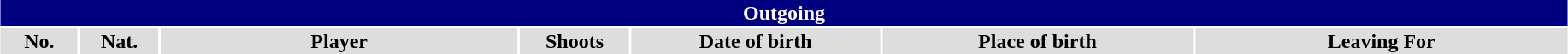<table class="toccolours" style="width:97%; clear:both; margin:1.5em auto; text-align:center;">
<tr>
<th colspan="11" style="background:navy; color:white;">Outgoing</th>
</tr>
<tr style="background:#ddd;">
<th width="5%">No.</th>
<th width="5%">Nat.</th>
<th>Player</th>
<th width="7%">Shoots</th>
<th width="16%">Date of birth</th>
<th width="20%">Place of birth</th>
<th width="24%">Leaving For</th>
</tr>
</table>
